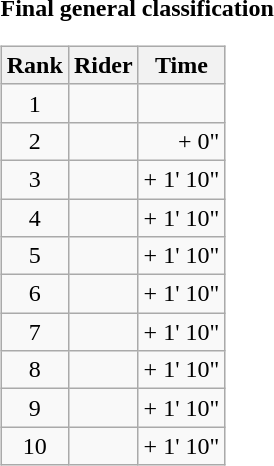<table>
<tr>
<td><strong>Final general classification</strong><br><table class="wikitable">
<tr>
<th scope="col">Rank</th>
<th scope="col">Rider</th>
<th scope="col">Time</th>
</tr>
<tr>
<td style="text-align:center;">1</td>
<td></td>
<td style="text-align:right;"></td>
</tr>
<tr>
<td style="text-align:center;">2</td>
<td></td>
<td style="text-align:right;">+ 0"</td>
</tr>
<tr>
<td style="text-align:center;">3</td>
<td></td>
<td style="text-align:right;">+ 1' 10"</td>
</tr>
<tr>
<td style="text-align:center;">4</td>
<td></td>
<td style="text-align:right;">+ 1' 10"</td>
</tr>
<tr>
<td style="text-align:center;">5</td>
<td></td>
<td style="text-align:right;">+ 1' 10"</td>
</tr>
<tr>
<td style="text-align:center;">6</td>
<td></td>
<td style="text-align:right;">+ 1' 10"</td>
</tr>
<tr>
<td style="text-align:center;">7</td>
<td></td>
<td style="text-align:right;">+ 1' 10"</td>
</tr>
<tr>
<td style="text-align:center;">8</td>
<td></td>
<td style="text-align:right;">+ 1' 10"</td>
</tr>
<tr>
<td style="text-align:center;">9</td>
<td></td>
<td style="text-align:right;">+ 1' 10"</td>
</tr>
<tr>
<td style="text-align:center;">10</td>
<td></td>
<td style="text-align:right;">+ 1' 10"</td>
</tr>
</table>
</td>
</tr>
</table>
